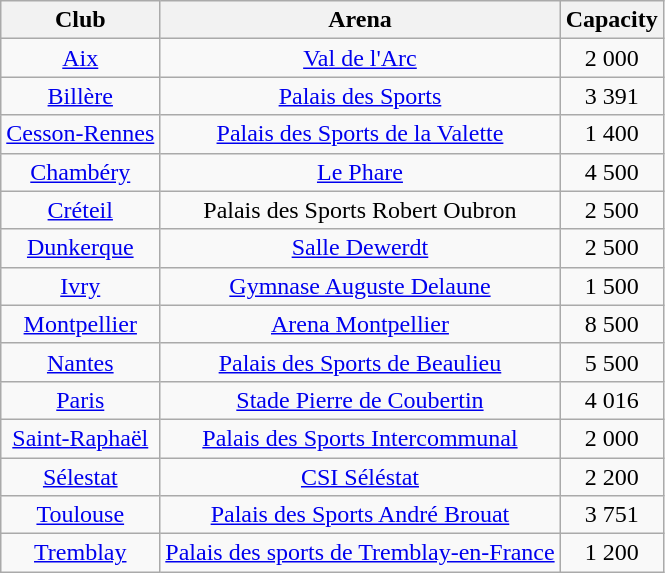<table class="wikitable sortable" style="text-align: center;">
<tr>
<th align="center">Club</th>
<th align="center">Arena</th>
<th align="center">Capacity</th>
</tr>
<tr>
<td><a href='#'>Aix</a></td>
<td><a href='#'>Val de l'Arc</a></td>
<td align=center>2 000</td>
</tr>
<tr>
<td><a href='#'>Billère</a></td>
<td><a href='#'>Palais des Sports</a></td>
<td align=center>3 391</td>
</tr>
<tr>
<td><a href='#'>Cesson-Rennes</a></td>
<td><a href='#'>Palais des Sports de la Valette</a></td>
<td align=center>1 400</td>
</tr>
<tr>
<td><a href='#'>Chambéry</a></td>
<td><a href='#'>Le Phare</a></td>
<td align=center>4 500</td>
</tr>
<tr>
<td><a href='#'>Créteil</a></td>
<td>Palais des Sports Robert Oubron</td>
<td align=center>2 500</td>
</tr>
<tr>
<td><a href='#'>Dunkerque</a></td>
<td><a href='#'>Salle Dewerdt</a></td>
<td align=center>2 500</td>
</tr>
<tr>
<td><a href='#'>Ivry</a></td>
<td><a href='#'>Gymnase Auguste Delaune</a></td>
<td nalign=center>1 500</td>
</tr>
<tr>
<td><a href='#'>Montpellier</a></td>
<td><a href='#'>Arena Montpellier</a></td>
<td align=center>8 500</td>
</tr>
<tr>
<td><a href='#'>Nantes</a></td>
<td><a href='#'>Palais des Sports de Beaulieu</a></td>
<td align=center>5 500</td>
</tr>
<tr>
<td><a href='#'>Paris</a></td>
<td><a href='#'>Stade Pierre de Coubertin</a></td>
<td align=center>4 016</td>
</tr>
<tr>
<td><a href='#'>Saint-Raphaël</a></td>
<td><a href='#'>Palais des Sports Intercommunal</a></td>
<td align=center>2 000</td>
</tr>
<tr>
<td><a href='#'>Sélestat</a></td>
<td><a href='#'>CSI Séléstat</a></td>
<td align=center>2 200</td>
</tr>
<tr>
<td><a href='#'>Toulouse</a></td>
<td><a href='#'>Palais des Sports André Brouat</a></td>
<td align=center>3 751</td>
</tr>
<tr>
<td><a href='#'>Tremblay</a></td>
<td><a href='#'>Palais des sports de Tremblay-en-France</a></td>
<td align=center>1 200</td>
</tr>
</table>
